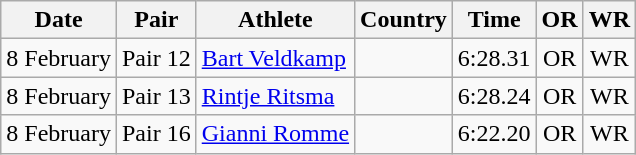<table class="wikitable" style="text-align:center">
<tr>
<th>Date</th>
<th>Pair</th>
<th>Athlete</th>
<th>Country</th>
<th>Time</th>
<th>OR</th>
<th>WR</th>
</tr>
<tr>
<td>8 February</td>
<td>Pair 12</td>
<td align=left><a href='#'>Bart Veldkamp</a></td>
<td align=left></td>
<td>6:28.31</td>
<td>OR</td>
<td>WR</td>
</tr>
<tr>
<td>8 February</td>
<td>Pair 13</td>
<td align=left><a href='#'>Rintje Ritsma</a></td>
<td align=left></td>
<td>6:28.24</td>
<td>OR</td>
<td>WR</td>
</tr>
<tr>
<td>8 February</td>
<td>Pair 16</td>
<td align=left><a href='#'>Gianni Romme</a></td>
<td align=left></td>
<td>6:22.20</td>
<td>OR</td>
<td>WR</td>
</tr>
</table>
